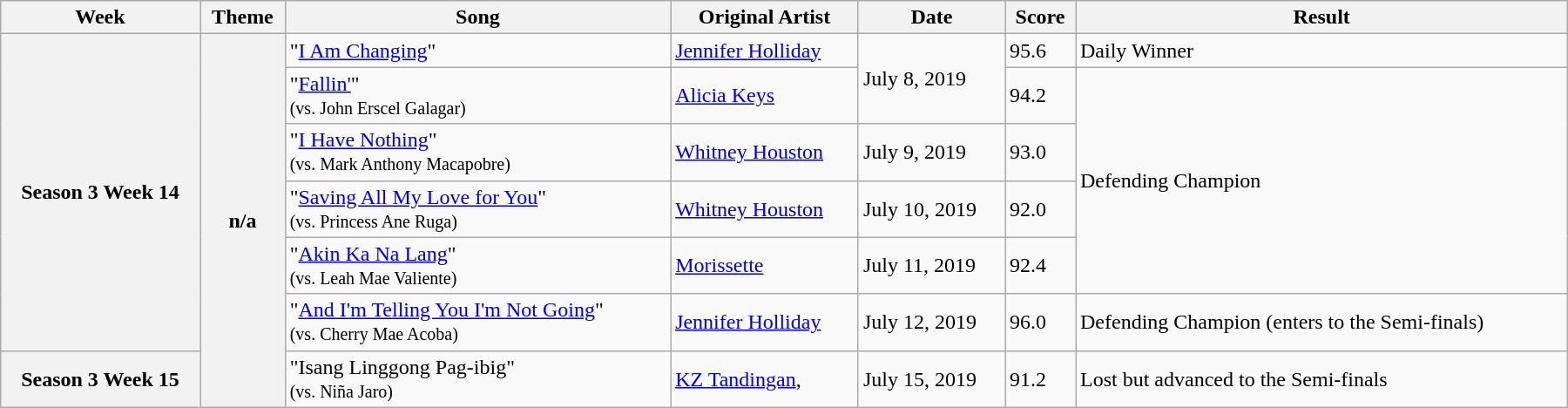<table class="wikitable sortable" style="width:95%; margin:1em auto;">
<tr>
<th scope="col">Week</th>
<th scope="col">Theme</th>
<th scope="col">Song</th>
<th scope="col">Original Artist</th>
<th scope="col">Date</th>
<th scope="col">Score</th>
<th scope="col">Result</th>
</tr>
<tr>
<th scope="row" rowspan="6">Season 3 Week 14</th>
<th rowspan="8">n/a</th>
<td>"<a href='#'>I Am Changing</a>"</td>
<td><a href='#'>Jennifer Holliday</a></td>
<td rowspan="2">July 8, 2019</td>
<td>95.6</td>
<td>Daily Winner</td>
</tr>
<tr>
<td>"<a href='#'>Fallin'</a>"<br><small>(vs. John Erscel Galagar)</small></td>
<td><a href='#'>Alicia Keys</a></td>
<td>94.2</td>
<td rowspan ="4">Defending Champion</td>
</tr>
<tr>
<td>"<a href='#'>I Have Nothing</a>"<br><small>(vs. Mark Anthony Macapobre)</small></td>
<td><a href='#'>Whitney Houston</a></td>
<td>July 9, 2019</td>
<td>93.0</td>
</tr>
<tr>
<td>"<a href='#'>Saving All My Love for You</a>"<br><small>(vs. Princess Ane Ruga)</small></td>
<td><a href='#'>Whitney Houston</a></td>
<td>July 10, 2019</td>
<td>92.0</td>
</tr>
<tr>
<td>"<a href='#'>Akin Ka Na Lang</a>"<br><small>(vs. Leah Mae Valiente)</small></td>
<td><a href='#'>Morissette</a></td>
<td>July 11, 2019</td>
<td>92.4</td>
</tr>
<tr>
<td>"<a href='#'>And I'm Telling You I'm Not Going</a>"<br><small>(vs. Cherry Mae Acoba)</small></td>
<td><a href='#'>Jennifer Holliday</a></td>
<td>July 12, 2019</td>
<td>96.0</td>
<td>Defending Champion (enters to the Semi-finals)</td>
</tr>
<tr>
<th scope="row">Season 3 Week 15</th>
<td>"Isang Linggong Pag-ibig"<br><small>(vs. Niña Jaro)</small></td>
<td><a href='#'>KZ Tandingan</a>,</td>
<td>July 15, 2019</td>
<td>91.2</td>
<td>Lost but advanced to the Semi-finals</td>
</tr>
</table>
